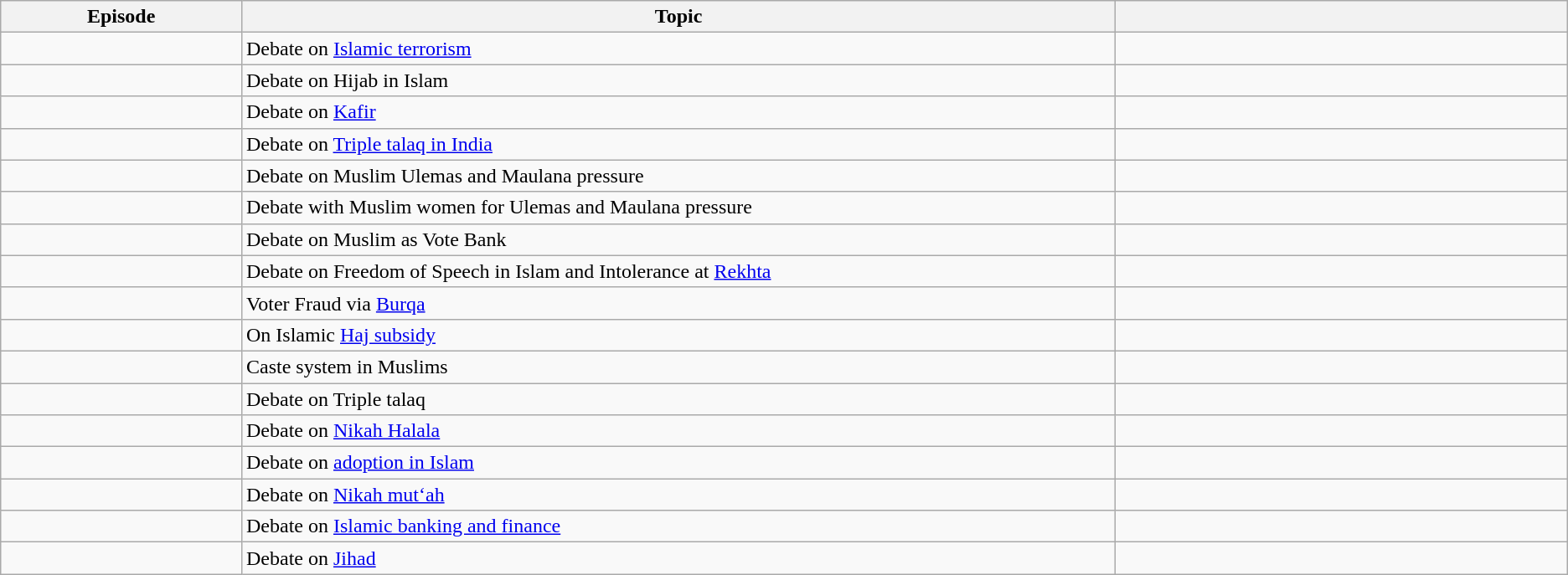<table class="wikitable">
<tr>
<th width=8%>Episode</th>
<th width=29%>Topic</th>
<th width=15%></th>
</tr>
<tr>
<td></td>
<td>Debate on <a href='#'>Islamic terrorism</a></td>
<td></td>
</tr>
<tr>
<td></td>
<td>Debate on Hijab in Islam</td>
<td></td>
</tr>
<tr>
<td></td>
<td>Debate on <a href='#'>Kafir</a></td>
<td></td>
</tr>
<tr>
<td></td>
<td>Debate on <a href='#'>Triple talaq in India</a></td>
<td></td>
</tr>
<tr>
<td></td>
<td>Debate on Muslim Ulemas and Maulana pressure</td>
<td></td>
</tr>
<tr>
<td></td>
<td>Debate with Muslim women for Ulemas and Maulana pressure</td>
<td></td>
</tr>
<tr>
<td></td>
<td>Debate on Muslim as Vote Bank</td>
<td></td>
</tr>
<tr>
<td></td>
<td>Debate on Freedom of Speech in Islam and Intolerance at <a href='#'>Rekhta</a></td>
<td></td>
</tr>
<tr>
<td></td>
<td>Voter Fraud via <a href='#'>Burqa</a></td>
<td></td>
</tr>
<tr>
<td></td>
<td>On Islamic <a href='#'>Haj subsidy</a></td>
<td></td>
</tr>
<tr>
<td></td>
<td>Caste system in Muslims</td>
<td></td>
</tr>
<tr>
<td></td>
<td>Debate on Triple talaq</td>
<td></td>
</tr>
<tr>
<td></td>
<td>Debate on <a href='#'>Nikah Halala</a></td>
<td></td>
</tr>
<tr>
<td></td>
<td>Debate on <a href='#'>adoption in Islam</a></td>
<td></td>
</tr>
<tr>
<td></td>
<td>Debate on <a href='#'>Nikah mut‘ah</a></td>
<td></td>
</tr>
<tr>
<td></td>
<td>Debate on <a href='#'>Islamic banking and finance</a></td>
<td></td>
</tr>
<tr>
<td></td>
<td>Debate on <a href='#'>Jihad</a></td>
<td></td>
</tr>
</table>
